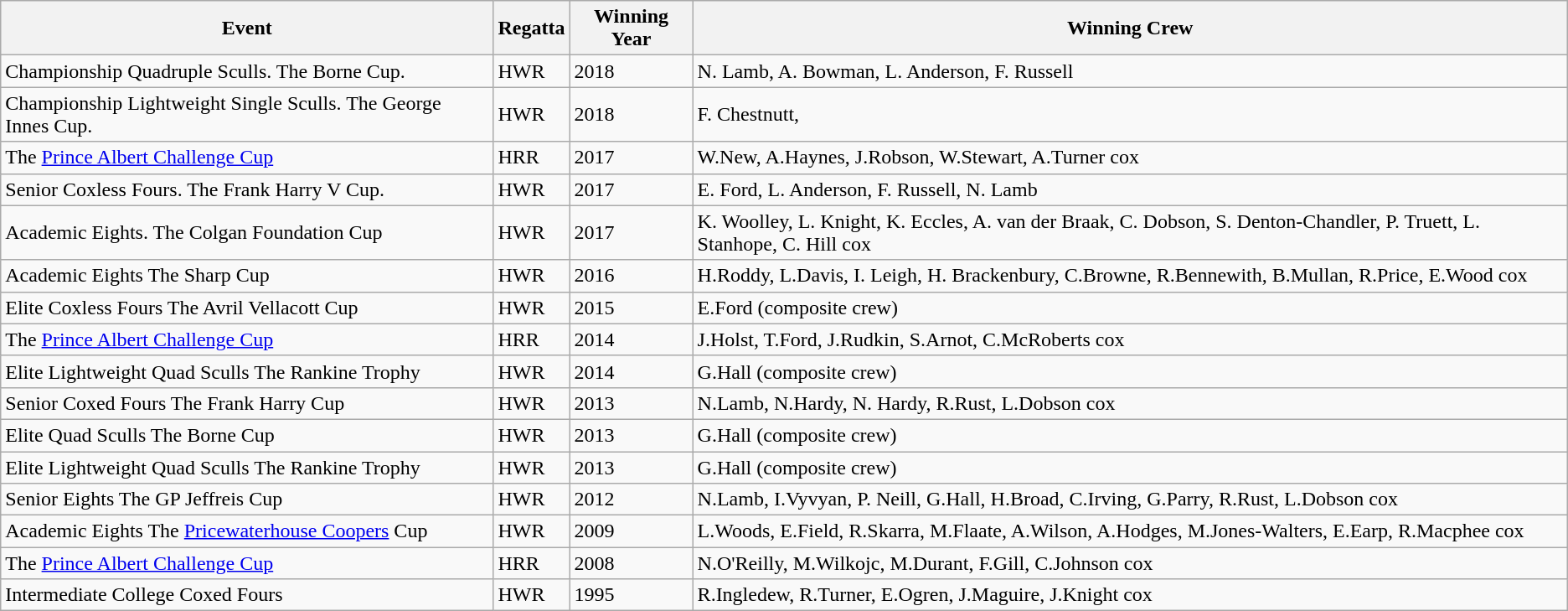<table class="wikitable">
<tr>
<th>Event</th>
<th>Regatta</th>
<th>Winning Year</th>
<th>Winning Crew</th>
</tr>
<tr>
<td>Championship Quadruple Sculls. The Borne Cup.</td>
<td>HWR</td>
<td>2018</td>
<td>N. Lamb, A. Bowman, L. Anderson, F. Russell</td>
</tr>
<tr>
<td>Championship Lightweight Single Sculls. The George Innes Cup.</td>
<td>HWR</td>
<td>2018</td>
<td>F. Chestnutt,</td>
</tr>
<tr>
<td>The <a href='#'>Prince Albert Challenge Cup</a></td>
<td>HRR</td>
<td>2017</td>
<td>W.New, A.Haynes, J.Robson, W.Stewart, A.Turner cox</td>
</tr>
<tr>
<td>Senior Coxless Fours. The Frank Harry V Cup.</td>
<td>HWR</td>
<td>2017</td>
<td>E. Ford, L. Anderson, F. Russell, N. Lamb</td>
</tr>
<tr>
<td>Academic Eights. The Colgan Foundation Cup</td>
<td>HWR</td>
<td>2017</td>
<td>K. Woolley, L. Knight, K. Eccles, A. van der  Braak, C. Dobson, S. Denton-Chandler, P. Truett, L. Stanhope, C. Hill cox</td>
</tr>
<tr>
<td>Academic Eights The Sharp Cup</td>
<td>HWR</td>
<td>2016</td>
<td>H.Roddy, L.Davis, I. Leigh, H. Brackenbury, C.Browne, R.Bennewith, B.Mullan, R.Price, E.Wood cox</td>
</tr>
<tr>
<td>Elite Coxless Fours The Avril Vellacott Cup</td>
<td>HWR</td>
<td>2015</td>
<td>E.Ford (composite crew)</td>
</tr>
<tr>
<td>The <a href='#'>Prince Albert Challenge Cup</a></td>
<td>HRR</td>
<td>2014</td>
<td>J.Holst, T.Ford, J.Rudkin, S.Arnot, C.McRoberts cox</td>
</tr>
<tr>
<td>Elite Lightweight Quad Sculls The Rankine Trophy</td>
<td>HWR</td>
<td>2014</td>
<td>G.Hall (composite crew)</td>
</tr>
<tr ->
<td>Senior Coxed Fours The Frank Harry Cup</td>
<td>HWR</td>
<td>2013</td>
<td>N.Lamb, N.Hardy, N. Hardy, R.Rust, L.Dobson cox</td>
</tr>
<tr>
<td>Elite Quad Sculls The Borne Cup</td>
<td>HWR</td>
<td>2013</td>
<td>G.Hall (composite crew)</td>
</tr>
<tr>
<td>Elite Lightweight Quad Sculls The Rankine Trophy</td>
<td>HWR</td>
<td>2013</td>
<td>G.Hall (composite crew)</td>
</tr>
<tr>
<td>Senior Eights The GP Jeffreis Cup</td>
<td>HWR</td>
<td>2012</td>
<td>N.Lamb, I.Vyvyan, P. Neill, G.Hall, H.Broad, C.Irving, G.Parry, R.Rust, L.Dobson cox</td>
</tr>
<tr>
<td>Academic Eights The <a href='#'>Pricewaterhouse Coopers</a> Cup</td>
<td>HWR</td>
<td>2009</td>
<td>L.Woods, E.Field, R.Skarra, M.Flaate, A.Wilson, A.Hodges, M.Jones-Walters, E.Earp, R.Macphee cox</td>
</tr>
<tr>
<td>The <a href='#'>Prince Albert Challenge Cup</a></td>
<td>HRR</td>
<td>2008</td>
<td>N.O'Reilly, M.Wilkojc, M.Durant, F.Gill, C.Johnson cox</td>
</tr>
<tr>
<td>Intermediate College Coxed Fours</td>
<td>HWR</td>
<td>1995</td>
<td>R.Ingledew, R.Turner, E.Ogren, J.Maguire, J.Knight cox</td>
</tr>
</table>
